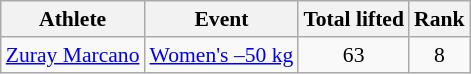<table class="wikitable" style="font-size:90%">
<tr>
<th>Athlete</th>
<th>Event</th>
<th>Total lifted</th>
<th>Rank</th>
</tr>
<tr>
<td><a href='#'>Zuray Marcano</a></td>
<td><a href='#'>Women's –50 kg</a></td>
<td align="center">63</td>
<td align="center">8</td>
</tr>
</table>
